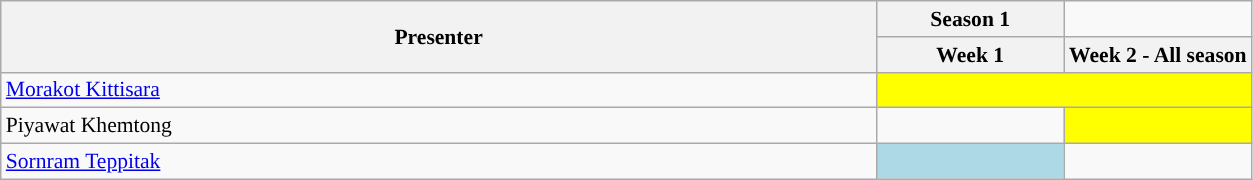<table class="wikitable" style="white-space:nowrap; font-size:90%;">
<tr>
<th rowspan="2">Presenter</th>
<th style="width:15%; colspan="2">Season 1</th>
</tr>
<tr>
<th style="width:15%;">Week 1</th>
<th style="width:15%;">Week 2 - All season</th>
</tr>
<tr>
<td><a href='#'>Morakot Kittisara</a></td>
<td colspan="2" style="text-align:center; background:yellow;"></td>
</tr>
<tr>
<td>Piyawat Khemtong</td>
<td></td>
<td colspan="1" style="text-align:center; background:yellow;"></td>
</tr>
<tr>
<td><a href='#'>Sornram Teppitak</a></td>
<td style="text-align:center; background:lightblue;"></td>
<td></td>
</tr>
</table>
